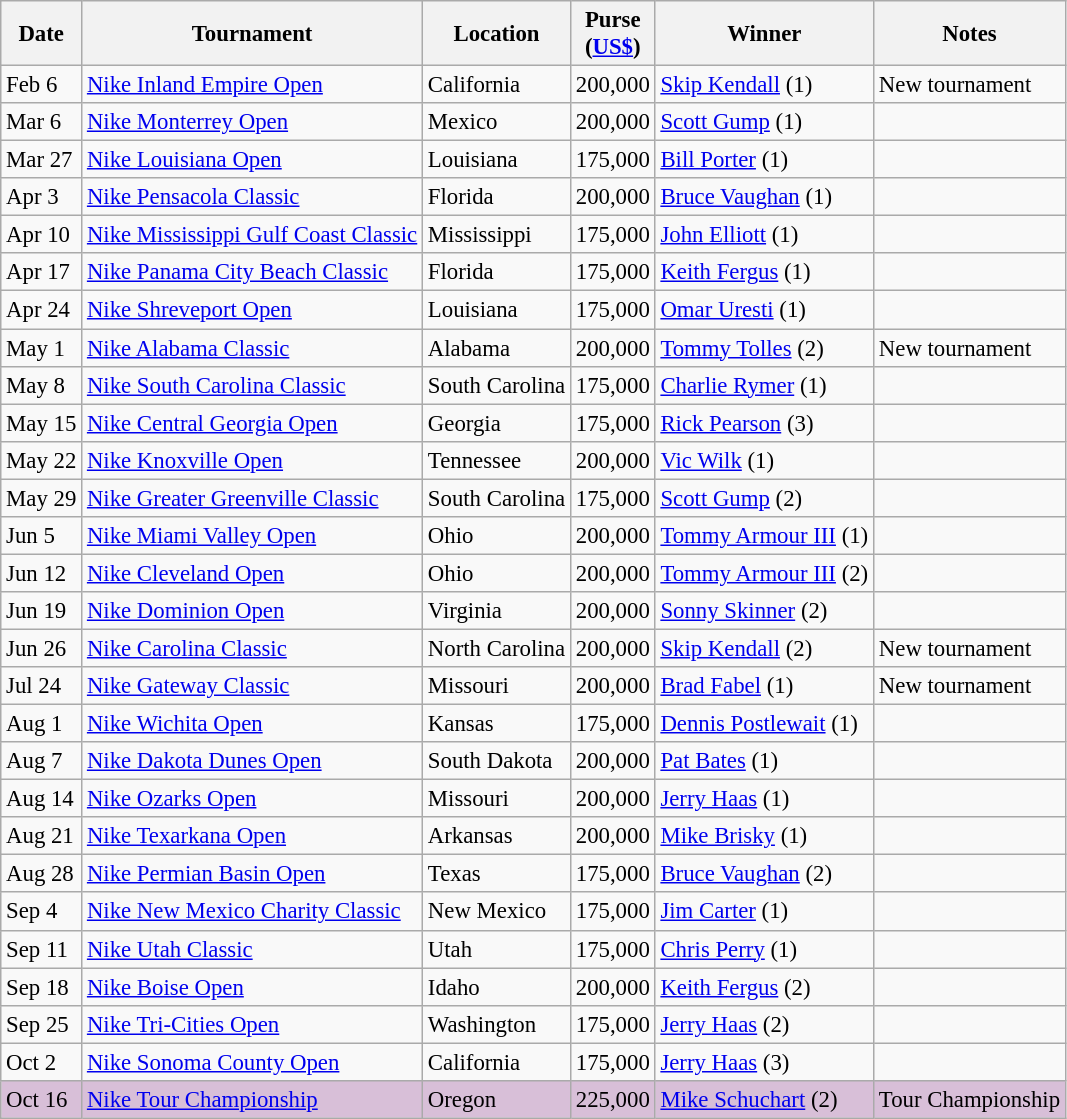<table class="wikitable" style="font-size:95%">
<tr>
<th>Date</th>
<th>Tournament</th>
<th>Location</th>
<th>Purse<br>(<a href='#'>US$</a>)</th>
<th>Winner</th>
<th>Notes</th>
</tr>
<tr>
<td>Feb 6</td>
<td><a href='#'>Nike Inland Empire Open</a></td>
<td>California</td>
<td align=right>200,000</td>
<td> <a href='#'>Skip Kendall</a> (1)</td>
<td>New tournament</td>
</tr>
<tr>
<td>Mar 6</td>
<td><a href='#'>Nike Monterrey Open</a></td>
<td>Mexico</td>
<td align=right>200,000</td>
<td> <a href='#'>Scott Gump</a> (1)</td>
<td></td>
</tr>
<tr>
<td>Mar 27</td>
<td><a href='#'>Nike Louisiana Open</a></td>
<td>Louisiana</td>
<td align=right>175,000</td>
<td> <a href='#'>Bill Porter</a> (1)</td>
<td></td>
</tr>
<tr>
<td>Apr 3</td>
<td><a href='#'>Nike Pensacola Classic</a></td>
<td>Florida</td>
<td align=right>200,000</td>
<td> <a href='#'>Bruce Vaughan</a> (1)</td>
<td></td>
</tr>
<tr>
<td>Apr 10</td>
<td><a href='#'>Nike Mississippi Gulf Coast Classic</a></td>
<td>Mississippi</td>
<td align=right>175,000</td>
<td> <a href='#'>John Elliott</a> (1)</td>
<td></td>
</tr>
<tr>
<td>Apr 17</td>
<td><a href='#'>Nike Panama City Beach Classic</a></td>
<td>Florida</td>
<td align=right>175,000</td>
<td> <a href='#'>Keith Fergus</a> (1)</td>
<td></td>
</tr>
<tr>
<td>Apr 24</td>
<td><a href='#'>Nike Shreveport Open</a></td>
<td>Louisiana</td>
<td align=right>175,000</td>
<td> <a href='#'>Omar Uresti</a> (1)</td>
<td></td>
</tr>
<tr>
<td>May 1</td>
<td><a href='#'>Nike Alabama Classic</a></td>
<td>Alabama</td>
<td align=right>200,000</td>
<td> <a href='#'>Tommy Tolles</a> (2)</td>
<td>New tournament</td>
</tr>
<tr>
<td>May 8</td>
<td><a href='#'>Nike South Carolina Classic</a></td>
<td>South Carolina</td>
<td align=right>175,000</td>
<td> <a href='#'>Charlie Rymer</a> (1)</td>
<td></td>
</tr>
<tr>
<td>May 15</td>
<td><a href='#'>Nike Central Georgia Open</a></td>
<td>Georgia</td>
<td align=right>175,000</td>
<td> <a href='#'>Rick Pearson</a> (3)</td>
<td></td>
</tr>
<tr>
<td>May 22</td>
<td><a href='#'>Nike Knoxville Open</a></td>
<td>Tennessee</td>
<td align=right>200,000</td>
<td> <a href='#'>Vic Wilk</a> (1)</td>
<td></td>
</tr>
<tr>
<td>May 29</td>
<td><a href='#'>Nike Greater Greenville Classic</a></td>
<td>South Carolina</td>
<td align=right>175,000</td>
<td> <a href='#'>Scott Gump</a> (2)</td>
<td></td>
</tr>
<tr>
<td>Jun 5</td>
<td><a href='#'>Nike Miami Valley Open</a></td>
<td>Ohio</td>
<td align=right>200,000</td>
<td> <a href='#'>Tommy Armour III</a> (1)</td>
<td></td>
</tr>
<tr>
<td>Jun 12</td>
<td><a href='#'>Nike Cleveland Open</a></td>
<td>Ohio</td>
<td align=right>200,000</td>
<td> <a href='#'>Tommy Armour III</a> (2)</td>
<td></td>
</tr>
<tr>
<td>Jun 19</td>
<td><a href='#'>Nike Dominion Open</a></td>
<td>Virginia</td>
<td align=right>200,000</td>
<td> <a href='#'>Sonny Skinner</a> (2)</td>
<td></td>
</tr>
<tr>
<td>Jun 26</td>
<td><a href='#'>Nike Carolina Classic</a></td>
<td>North Carolina</td>
<td align=right>200,000</td>
<td> <a href='#'>Skip Kendall</a> (2)</td>
<td>New tournament</td>
</tr>
<tr>
<td>Jul 24</td>
<td><a href='#'>Nike Gateway Classic</a></td>
<td>Missouri</td>
<td align=right>200,000</td>
<td> <a href='#'>Brad Fabel</a> (1)</td>
<td>New tournament</td>
</tr>
<tr>
<td>Aug 1</td>
<td><a href='#'>Nike Wichita Open</a></td>
<td>Kansas</td>
<td align=right>175,000</td>
<td> <a href='#'>Dennis Postlewait</a> (1)</td>
<td></td>
</tr>
<tr>
<td>Aug 7</td>
<td><a href='#'>Nike Dakota Dunes Open</a></td>
<td>South Dakota</td>
<td align=right>200,000</td>
<td> <a href='#'>Pat Bates</a> (1)</td>
<td></td>
</tr>
<tr>
<td>Aug 14</td>
<td><a href='#'>Nike Ozarks Open</a></td>
<td>Missouri</td>
<td align=right>200,000</td>
<td> <a href='#'>Jerry Haas</a> (1)</td>
<td></td>
</tr>
<tr>
<td>Aug 21</td>
<td><a href='#'>Nike Texarkana Open</a></td>
<td>Arkansas</td>
<td align=right>200,000</td>
<td> <a href='#'>Mike Brisky</a> (1)</td>
<td></td>
</tr>
<tr>
<td>Aug 28</td>
<td><a href='#'>Nike Permian Basin Open</a></td>
<td>Texas</td>
<td align=right>175,000</td>
<td> <a href='#'>Bruce Vaughan</a> (2)</td>
<td></td>
</tr>
<tr>
<td>Sep 4</td>
<td><a href='#'>Nike New Mexico Charity Classic</a></td>
<td>New Mexico</td>
<td align=right>175,000</td>
<td> <a href='#'>Jim Carter</a> (1)</td>
<td></td>
</tr>
<tr>
<td>Sep 11</td>
<td><a href='#'>Nike Utah Classic</a></td>
<td>Utah</td>
<td align=right>175,000</td>
<td> <a href='#'>Chris Perry</a> (1)</td>
<td></td>
</tr>
<tr>
<td>Sep 18</td>
<td><a href='#'>Nike Boise Open</a></td>
<td>Idaho</td>
<td align=right>200,000</td>
<td> <a href='#'>Keith Fergus</a> (2)</td>
<td></td>
</tr>
<tr>
<td>Sep 25</td>
<td><a href='#'>Nike Tri-Cities Open</a></td>
<td>Washington</td>
<td align=right>175,000</td>
<td> <a href='#'>Jerry Haas</a> (2)</td>
<td></td>
</tr>
<tr>
<td>Oct 2</td>
<td><a href='#'>Nike Sonoma County Open</a></td>
<td>California</td>
<td align=right>175,000</td>
<td> <a href='#'>Jerry Haas</a> (3)</td>
<td></td>
</tr>
<tr style="background:thistle;">
<td>Oct 16</td>
<td><a href='#'>Nike Tour Championship</a></td>
<td>Oregon</td>
<td align=right>225,000</td>
<td> <a href='#'>Mike Schuchart</a> (2)</td>
<td>Tour Championship</td>
</tr>
</table>
